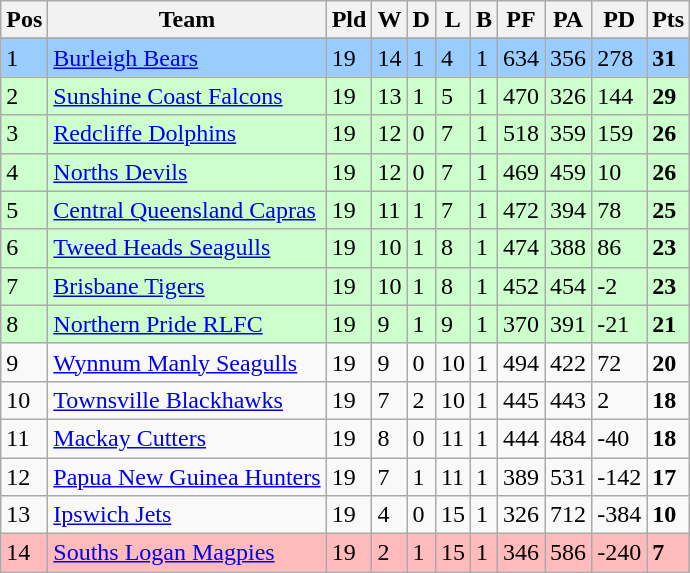<table class="wikitable">
<tr>
<th>Pos</th>
<th>Team</th>
<th>Pld</th>
<th>W</th>
<th>D</th>
<th>L</th>
<th>B</th>
<th>PF</th>
<th>PA</th>
<th>PD</th>
<th>Pts</th>
</tr>
<tr>
</tr>
<tr>
<td style="background: #99ccff;">1</td>
<td style="background: #99ccff;"> <a href='#'>Burleigh Bears</a></td>
<td style="background: #99ccff;">19</td>
<td style="background: #99ccff;">14</td>
<td style="background: #99ccff;">1</td>
<td style="background: #99ccff;">4</td>
<td style="background: #99ccff;">1</td>
<td style="background: #99ccff;">634</td>
<td style="background: #99ccff;">356</td>
<td style="background: #99ccff;">278</td>
<td style="background: #99ccff;"><strong>31</strong></td>
</tr>
<tr>
<td style="background: #ccffcc;">2</td>
<td style="background: #ccffcc;"> <a href='#'>Sunshine Coast Falcons</a></td>
<td style="background: #ccffcc;">19</td>
<td style="background: #ccffcc;">13</td>
<td style="background: #ccffcc;">1</td>
<td style="background: #ccffcc;">5</td>
<td style="background: #ccffcc;">1</td>
<td style="background: #ccffcc;">470</td>
<td style="background: #ccffcc;">326</td>
<td style="background: #ccffcc;">144</td>
<td style="background: #ccffcc;"><strong>29</strong></td>
</tr>
<tr>
<td style="background: #ccffcc;">3</td>
<td style="background: #ccffcc;"> <a href='#'>Redcliffe Dolphins</a></td>
<td style="background: #ccffcc;">19</td>
<td style="background: #ccffcc;">12</td>
<td style="background: #ccffcc;">0</td>
<td style="background: #ccffcc;">7</td>
<td style="background: #ccffcc;">1</td>
<td style="background: #ccffcc;">518</td>
<td style="background: #ccffcc;">359</td>
<td style="background: #ccffcc;">159</td>
<td style="background: #ccffcc;"><strong>26</strong></td>
</tr>
<tr>
<td style="background: #ccffcc;">4</td>
<td style="background: #ccffcc;"> <a href='#'>Norths Devils</a></td>
<td style="background: #ccffcc;">19</td>
<td style="background: #ccffcc;">12</td>
<td style="background: #ccffcc;">0</td>
<td style="background: #ccffcc;">7</td>
<td style="background: #ccffcc;">1</td>
<td style="background: #ccffcc;">469</td>
<td style="background: #ccffcc;">459</td>
<td style="background: #ccffcc;">10</td>
<td style="background: #ccffcc;"><strong>26</strong></td>
</tr>
<tr>
<td style="background: #ccffcc;">5</td>
<td style="background: #ccffcc;">  <a href='#'>Central Queensland Capras</a></td>
<td style="background: #ccffcc;">19</td>
<td style="background: #ccffcc;">11</td>
<td style="background: #ccffcc;">1</td>
<td style="background: #ccffcc;">7</td>
<td style="background: #ccffcc;">1</td>
<td style="background: #ccffcc;">472</td>
<td style="background: #ccffcc;">394</td>
<td style="background: #ccffcc;">78</td>
<td style="background: #ccffcc;"><strong>25</strong></td>
</tr>
<tr>
<td style="background: #ccffcc;">6</td>
<td style="background: #ccffcc;"> <a href='#'>Tweed Heads Seagulls</a></td>
<td style="background: #ccffcc;">19</td>
<td style="background: #ccffcc;">10</td>
<td style="background: #ccffcc;">1</td>
<td style="background: #ccffcc;">8</td>
<td style="background: #ccffcc;">1</td>
<td style="background: #ccffcc;">474</td>
<td style="background: #ccffcc;">388</td>
<td style="background: #ccffcc;">86</td>
<td style="background: #ccffcc;"><strong>23</strong></td>
</tr>
<tr>
<td style="background: #ccffcc;">7</td>
<td style="background: #ccffcc;"> <a href='#'>Brisbane Tigers</a></td>
<td style="background: #ccffcc;">19</td>
<td style="background: #ccffcc;">10</td>
<td style="background: #ccffcc;">1</td>
<td style="background: #ccffcc;">8</td>
<td style="background: #ccffcc;">1</td>
<td style="background: #ccffcc;">452</td>
<td style="background: #ccffcc;">454</td>
<td style="background: #ccffcc;">-2</td>
<td style="background: #ccffcc;"><strong>23</strong></td>
</tr>
<tr>
<td style="background: #ccffcc;">8</td>
<td style="background: #ccffcc;"> <a href='#'>Northern Pride RLFC</a></td>
<td style="background: #ccffcc;">19</td>
<td style="background: #ccffcc;">9</td>
<td style="background: #ccffcc;">1</td>
<td style="background: #ccffcc;">9</td>
<td style="background: #ccffcc;">1</td>
<td style="background: #ccffcc;">370</td>
<td style="background: #ccffcc;">391</td>
<td style="background: #ccffcc;">-21</td>
<td style="background: #ccffcc;"><strong>21</strong></td>
</tr>
<tr>
<td>9</td>
<td> <a href='#'>Wynnum Manly Seagulls</a></td>
<td>19</td>
<td>9</td>
<td>0</td>
<td>10</td>
<td>1</td>
<td>494</td>
<td>422</td>
<td>72</td>
<td><strong>20</strong></td>
</tr>
<tr>
<td>10</td>
<td> <a href='#'>Townsville Blackhawks</a></td>
<td>19</td>
<td>7</td>
<td>2</td>
<td>10</td>
<td>1</td>
<td>445</td>
<td>443</td>
<td>2</td>
<td><strong>18</strong></td>
</tr>
<tr>
<td>11</td>
<td> <a href='#'>Mackay Cutters</a></td>
<td>19</td>
<td>8</td>
<td>0</td>
<td>11</td>
<td>1</td>
<td>444</td>
<td>484</td>
<td>-40</td>
<td><strong>18</strong></td>
</tr>
<tr>
<td>12</td>
<td> <a href='#'>Papua New Guinea Hunters</a></td>
<td>19</td>
<td>7</td>
<td>1</td>
<td>11</td>
<td>1</td>
<td>389</td>
<td>531</td>
<td>-142</td>
<td><strong>17</strong></td>
</tr>
<tr>
<td>13</td>
<td> <a href='#'>Ipswich Jets</a></td>
<td>19</td>
<td>4</td>
<td>0</td>
<td>15</td>
<td>1</td>
<td>326</td>
<td>712</td>
<td>-384</td>
<td><strong>10</strong></td>
</tr>
<tr>
<td style="background: #ffbbbb;">14</td>
<td style="background: #ffbbbb;"> <a href='#'>Souths Logan Magpies</a></td>
<td style="background: #ffbbbb;">19</td>
<td style="background: #ffbbbb;">2</td>
<td style="background: #ffbbbb;">1</td>
<td style="background: #ffbbbb;">15</td>
<td style="background: #ffbbbb;">1</td>
<td style="background: #ffbbbb;">346</td>
<td style="background: #ffbbbb;">586</td>
<td style="background: #ffbbbb;">-240</td>
<td style="background: #ffbbbb;"><strong>7</strong></td>
</tr>
</table>
